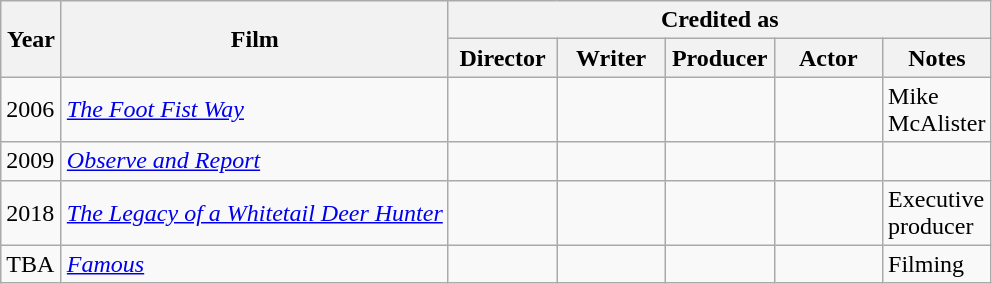<table class="wikitable" style="text-align:left">
<tr>
<th rowspan="2" width="33">Year</th>
<th rowspan="2">Film</th>
<th colspan="5">Credited as</th>
</tr>
<tr>
<th width=65>Director</th>
<th width=65>Writer</th>
<th width=65>Producer</th>
<th width=65>Actor</th>
<th width=65>Notes</th>
</tr>
<tr>
<td>2006</td>
<td><em><a href='#'>The Foot Fist Way</a></em></td>
<td></td>
<td></td>
<td></td>
<td></td>
<td align="left">Mike McAlister</td>
</tr>
<tr>
<td>2009</td>
<td><em><a href='#'>Observe and Report</a></em></td>
<td></td>
<td></td>
<td></td>
<td></td>
<td align="left"></td>
</tr>
<tr>
<td>2018</td>
<td><em><a href='#'>The Legacy of a Whitetail Deer Hunter</a></em></td>
<td></td>
<td></td>
<td></td>
<td></td>
<td>Executive producer</td>
</tr>
<tr>
<td>TBA</td>
<td><em><a href='#'>Famous</a></em></td>
<td></td>
<td></td>
<td></td>
<td></td>
<td>Filming</td>
</tr>
</table>
